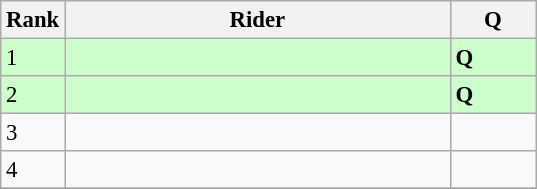<table class="wikitable" style="font-size:95%" style="text-align:center">
<tr>
<th>Rank</th>
<th width=250>Rider</th>
<th width=50>Q</th>
</tr>
<tr bgcolor=ccffcc>
<td>1</td>
<td align=left></td>
<td><strong>Q</strong></td>
</tr>
<tr bgcolor=ccffcc>
<td>2</td>
<td align=left></td>
<td><strong>Q</strong></td>
</tr>
<tr>
<td>3</td>
<td align=left></td>
<td></td>
</tr>
<tr>
<td>4</td>
<td align=left></td>
<td></td>
</tr>
<tr>
</tr>
</table>
